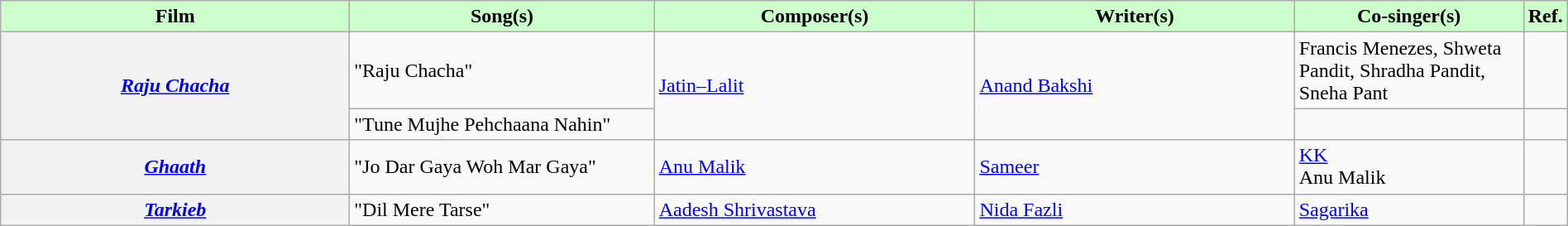<table class="wikitable plainrowheaders" style="width:100%;" textcolor:#000;">
<tr style="background:#cfc; text-align:center;">
<td scope="col" style="width:23%;"><strong>Film</strong></td>
<td scope="col" style="width:20%;"><strong>Song(s)</strong></td>
<td scope="col" style="width:21%;"><strong>Composer(s)</strong></td>
<td scope="col" style="width:21%;"><strong>Writer(s)</strong></td>
<td scope="col" style="width:18%;"><strong>Co-singer(s)</strong></td>
<td scope="col" style="width:1%;"><strong>Ref.</strong></td>
</tr>
<tr>
<th scope="row" rowspan=2><em><a href='#'>Raju Chacha</a></em></th>
<td>"Raju Chacha"</td>
<td rowspan=2><a href='#'>Jatin–Lalit</a></td>
<td rowspan="2"><a href='#'>Anand Bakshi</a></td>
<td>Francis Menezes, Shweta Pandit, Shradha Pandit, Sneha Pant</td>
<td></td>
</tr>
<tr>
<td>"Tune Mujhe Pehchaana Nahin"</td>
<td></td>
<td></td>
</tr>
<tr>
<th scope="row"><em><a href='#'>Ghaath</a></em></th>
<td>"Jo Dar Gaya Woh Mar Gaya"</td>
<td><a href='#'>Anu Malik</a></td>
<td><a href='#'>Sameer</a></td>
<td><a href='#'>KK</a><br>Anu Malik</td>
<td></td>
</tr>
<tr>
<th scope="row"><em><a href='#'>Tarkieb</a></em></th>
<td>"Dil Mere Tarse"</td>
<td><a href='#'>Aadesh Shrivastava</a></td>
<td><a href='#'>Nida Fazli</a></td>
<td><a href='#'>Sagarika</a></td>
<td></td>
</tr>
</table>
